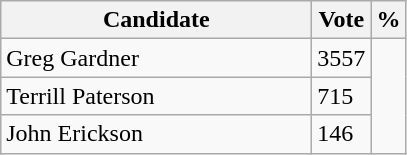<table class="wikitable">
<tr>
<th bgcolor="#DDDDFF" width="200px">Candidate</th>
<th bgcolor="#DDDDFF">Vote</th>
<th bgcolor="#DDDDFF">%</th>
</tr>
<tr>
<td>Greg Gardner</td>
<td>3557</td>
</tr>
<tr>
<td>Terrill Paterson</td>
<td>715</td>
</tr>
<tr>
<td>John Erickson</td>
<td>146</td>
</tr>
</table>
